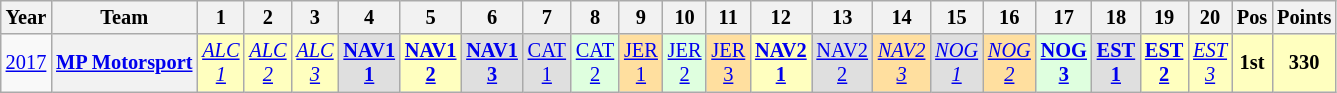<table class="wikitable" style="text-align:center; font-size:85%">
<tr>
<th>Year</th>
<th>Team</th>
<th>1</th>
<th>2</th>
<th>3</th>
<th>4</th>
<th>5</th>
<th>6</th>
<th>7</th>
<th>8</th>
<th>9</th>
<th>10</th>
<th>11</th>
<th>12</th>
<th>13</th>
<th>14</th>
<th>15</th>
<th>16</th>
<th>17</th>
<th>18</th>
<th>19</th>
<th>20</th>
<th>Pos</th>
<th>Points</th>
</tr>
<tr>
<td><a href='#'>2017</a></td>
<th nowrap><a href='#'>MP Motorsport</a></th>
<td style="background:#FFFFBF;"><em><a href='#'>ALC<br>1</a></em><br></td>
<td style="background:#FFFFBF;"><em><a href='#'>ALC<br>2</a></em><br></td>
<td style="background:#FFFFBF;"><em><a href='#'>ALC<br>3</a></em><br></td>
<td style="background:#DFDFDF;"><strong><a href='#'>NAV1<br>1</a></strong><br></td>
<td style="background:#FFFFBF;"><strong><a href='#'>NAV1<br>2</a></strong><br></td>
<td style="background:#DFDFDF;"><strong><a href='#'>NAV1<br>3</a></strong><br></td>
<td style="background:#DFDFDF;"><a href='#'>CAT<br>1</a><br></td>
<td style="background:#DFFFDF;"><a href='#'>CAT<br>2</a><br></td>
<td style="background:#FFDF9F;"><a href='#'>JER<br>1</a><br></td>
<td style="background:#DFFFDF;"><a href='#'>JER<br>2</a><br></td>
<td style="background:#FFDF9F;"><a href='#'>JER<br>3</a><br></td>
<td style="background:#FFFFBF;"><strong><a href='#'>NAV2<br>1</a></strong><br></td>
<td style="background:#DFDFDF;"><a href='#'>NAV2<br>2</a><br></td>
<td style="background:#FFDF9F;"><em><a href='#'>NAV2<br>3</a></em><br></td>
<td style="background:#DFDFDF;"><em><a href='#'>NOG<br>1</a></em><br></td>
<td style="background:#FFDF9F;"><em><a href='#'>NOG<br>2</a></em><br></td>
<td style="background:#DFFFDF;"><strong><a href='#'>NOG<br>3</a></strong><br></td>
<td style="background:#DFDFDF;"><strong><a href='#'>EST<br>1</a></strong><br></td>
<td style="background:#FFFFBF;"><strong><a href='#'>EST<br>2</a></strong><br></td>
<td style="background:#FFFFBF;"><em><a href='#'>EST<br>3</a></em><br></td>
<th style="background:#FFFFBF;">1st</th>
<th style="background:#FFFFBF;">330</th>
</tr>
</table>
